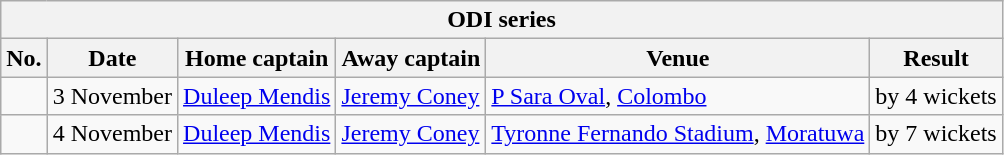<table class="wikitable">
<tr>
<th colspan="9">ODI series</th>
</tr>
<tr>
<th>No.</th>
<th>Date</th>
<th>Home captain</th>
<th>Away captain</th>
<th>Venue</th>
<th>Result</th>
</tr>
<tr>
<td></td>
<td>3 November</td>
<td><a href='#'>Duleep Mendis</a></td>
<td><a href='#'>Jeremy Coney</a></td>
<td><a href='#'>P Sara Oval</a>, <a href='#'>Colombo</a></td>
<td> by 4 wickets</td>
</tr>
<tr>
<td></td>
<td>4 November</td>
<td><a href='#'>Duleep Mendis</a></td>
<td><a href='#'>Jeremy Coney</a></td>
<td><a href='#'>Tyronne Fernando Stadium</a>, <a href='#'>Moratuwa</a></td>
<td> by 7 wickets</td>
</tr>
</table>
